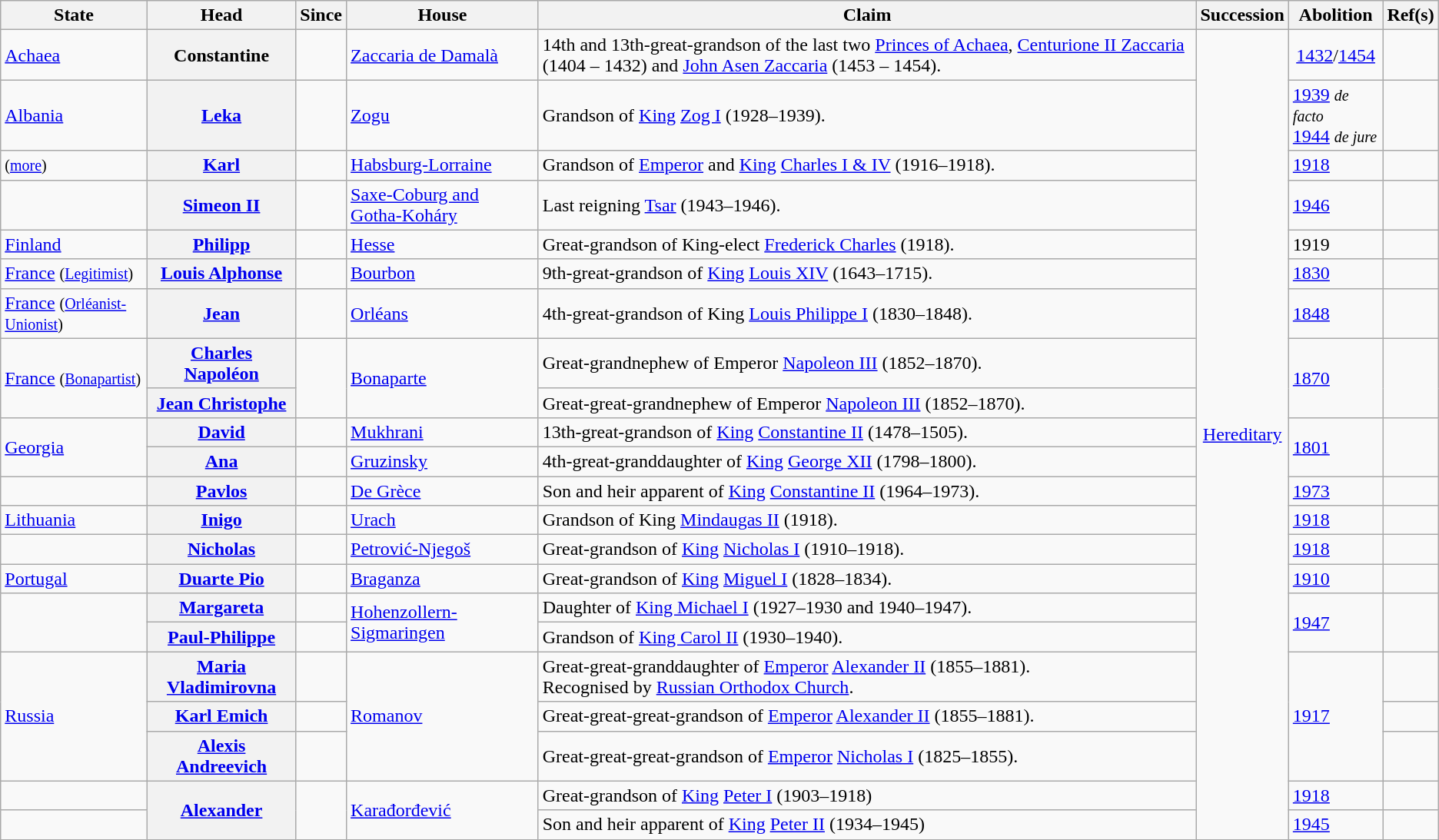<table class="wikitable sortable">
<tr>
<th>State</th>
<th>Head</th>
<th>Since</th>
<th>House</th>
<th>Claim</th>
<th>Succession</th>
<th>Abolition</th>
<th>Ref(s)</th>
</tr>
<tr>
<td> <a href='#'>Achaea</a></td>
<th scope="row">Constantine</th>
<td></td>
<td><a href='#'>Zaccaria de Damalà</a></td>
<td>14th and 13th-great-grandson of the last two <a href='#'>Princes of Achaea</a>, <a href='#'>Centurione II Zaccaria</a> (1404 – 1432) and <a href='#'>John Asen Zaccaria</a> (1453 – 1454).</td>
<td rowspan="22" style="text-align:center;"><a href='#'>Hereditary</a></td>
<td style="text-align:center;"><a href='#'>1432</a>/<a href='#'>1454</a></td>
<td></td>
</tr>
<tr>
<td> <a href='#'>Albania</a></td>
<th scope="row"><a href='#'>Leka</a></th>
<td></td>
<td><a href='#'>Zogu</a></td>
<td>Grandson of <a href='#'>King</a> <a href='#'>Zog I</a> (1928–1939).</td>
<td><a href='#'>1939</a> <small><em>de facto</em></small> <br><a href='#'>1944</a> <small><em>de jure</em></small></td>
<td></td>
</tr>
<tr>
<td> <small>(<a href='#'>more</a>)</small></td>
<th scope="row"><a href='#'>Karl</a></th>
<td></td>
<td><a href='#'>Habsburg-Lorraine</a></td>
<td>Grandson of <a href='#'>Emperor</a> and <a href='#'>King</a> <a href='#'>Charles I & IV</a> (1916–1918).</td>
<td><a href='#'>1918</a></td>
<td></td>
</tr>
<tr>
<td></td>
<th scope="row"><a href='#'>Simeon II</a></th>
<td></td>
<td><a href='#'>Saxe-Coburg and Gotha-Koháry</a></td>
<td>Last reigning <a href='#'>Tsar</a> (1943–1946).</td>
<td><a href='#'>1946</a></td>
<td></td>
</tr>
<tr>
<td> <a href='#'>Finland</a></td>
<th scope="row"><a href='#'>Philipp</a></th>
<td></td>
<td><a href='#'>Hesse</a></td>
<td>Great-grandson of King-elect <a href='#'>Frederick Charles</a> (1918).</td>
<td>1919</td>
<td></td>
</tr>
<tr>
<td> <a href='#'>France</a> <small>(<a href='#'>Legitimist</a>)</small></td>
<th scope="row"><a href='#'>Louis Alphonse</a></th>
<td></td>
<td><a href='#'>Bourbon</a></td>
<td>9th-great-grandson of <a href='#'>King</a> <a href='#'>Louis XIV</a> (1643–1715).</td>
<td><a href='#'>1830</a></td>
<td></td>
</tr>
<tr>
<td> <a href='#'>France</a> <small>(<a href='#'>Orléanist-Unionist</a>)</small></td>
<th scope="row"><a href='#'>Jean</a></th>
<td></td>
<td><a href='#'>Orléans</a></td>
<td>4th-great-grandson of King <a href='#'>Louis Philippe I</a> (1830–1848).</td>
<td><a href='#'>1848</a></td>
<td></td>
</tr>
<tr>
<td rowspan="2"> <a href='#'>France</a> <small>(<a href='#'>Bonapartist</a>)</small></td>
<th scope="row"><a href='#'>Charles Napoléon</a></th>
<td rowspan="2"></td>
<td rowspan="2"><a href='#'>Bonaparte</a></td>
<td>Great-grandnephew of Emperor <a href='#'>Napoleon III</a> (1852–1870).</td>
<td rowspan="2"><a href='#'>1870</a></td>
<td rowspan="2"></td>
</tr>
<tr>
<th scope="row"><a href='#'>Jean Christophe</a></th>
<td>Great-great-grandnephew of Emperor <a href='#'>Napoleon III</a> (1852–1870).</td>
</tr>
<tr>
<td rowspan="2"> <a href='#'>Georgia</a></td>
<th><a href='#'>David</a></th>
<td></td>
<td><a href='#'>Mukhrani</a></td>
<td>13th-great-grandson of <a href='#'>King</a> <a href='#'>Constantine II</a> (1478–1505).</td>
<td rowspan="2"><a href='#'>1801</a></td>
<td rowspan="2"></td>
</tr>
<tr>
<th><a href='#'>Ana</a></th>
<td></td>
<td><a href='#'>Gruzinsky</a></td>
<td>4th-great-granddaughter of <a href='#'>King</a> <a href='#'>George XII</a> (1798–1800).</td>
</tr>
<tr>
<td></td>
<th scope="row"><a href='#'>Pavlos</a></th>
<td></td>
<td><a href='#'>De Grèce</a></td>
<td>Son and heir apparent of <a href='#'>King</a> <a href='#'>Constantine II</a> (1964–1973).</td>
<td><a href='#'>1973</a></td>
<td></td>
</tr>
<tr>
<td> <a href='#'>Lithuania</a></td>
<th scope="row"><a href='#'>Inigo</a></th>
<td></td>
<td><a href='#'>Urach</a></td>
<td>Grandson of King <a href='#'>Mindaugas II</a> (1918).</td>
<td><a href='#'>1918</a></td>
<td></td>
</tr>
<tr>
<td></td>
<th scope="row"><a href='#'>Nicholas</a></th>
<td></td>
<td><a href='#'>Petrović-Njegoš</a></td>
<td>Great-grandson of <a href='#'>King</a> <a href='#'>Nicholas I</a> (1910–1918).</td>
<td><a href='#'>1918</a></td>
<td></td>
</tr>
<tr>
<td> <a href='#'>Portugal</a></td>
<th scope="row"><a href='#'>Duarte Pio</a></th>
<td></td>
<td><a href='#'>Braganza</a></td>
<td>Great-grandson of <a href='#'>King</a> <a href='#'>Miguel I</a> (1828–1834).</td>
<td><a href='#'>1910</a></td>
<td></td>
</tr>
<tr>
<td rowspan="2"></td>
<th scope="row"><a href='#'>Margareta</a></th>
<td></td>
<td rowspan="2"><a href='#'>Hohenzollern-Sigmaringen</a></td>
<td>Daughter of <a href='#'>King Michael I</a> (1927–1930 and 1940–1947).</td>
<td rowspan="2"><a href='#'>1947</a></td>
<td rowspan="2"></td>
</tr>
<tr>
<th scope="row"><a href='#'>Paul-Philippe</a></th>
<td></td>
<td>Grandson of <a href='#'>King Carol II</a> (1930–1940).</td>
</tr>
<tr>
<td rowspan="3"> <a href='#'>Russia</a></td>
<th scope="row"><a href='#'>Maria Vladimirovna</a></th>
<td></td>
<td rowspan="3"><a href='#'>Romanov</a></td>
<td>Great-great-granddaughter of <a href='#'>Emperor</a> <a href='#'>Alexander II</a> (1855–1881).<br>Recognised by <a href='#'>Russian Orthodox Church</a>.</td>
<td rowspan="3"><a href='#'>1917</a></td>
<td></td>
</tr>
<tr>
<th scope="row"><a href='#'>Karl Emich</a></th>
<td></td>
<td>Great-great-great-grandson of <a href='#'>Emperor</a> <a href='#'>Alexander II</a> (1855–1881).</td>
<td></td>
</tr>
<tr>
<th scope="row"><a href='#'>Alexis Andreevich</a></th>
<td></td>
<td>Great-great-great-grandson of <a href='#'>Emperor</a> <a href='#'>Nicholas I</a> (1825–1855).</td>
<td></td>
</tr>
<tr>
<td></td>
<th rowspan="2" scope="row"><a href='#'>Alexander</a></th>
<td rowspan="2"></td>
<td rowspan="2"><a href='#'>Karađorđević</a></td>
<td>Great-grandson of <a href='#'>King</a> <a href='#'>Peter I</a> (1903–1918)</td>
<td><a href='#'>1918</a></td>
<td></td>
</tr>
<tr>
<td></td>
<td>Son and heir apparent of <a href='#'>King</a> <a href='#'>Peter II</a> (1934–1945)</td>
<td><a href='#'>1945</a></td>
<td></td>
</tr>
</table>
